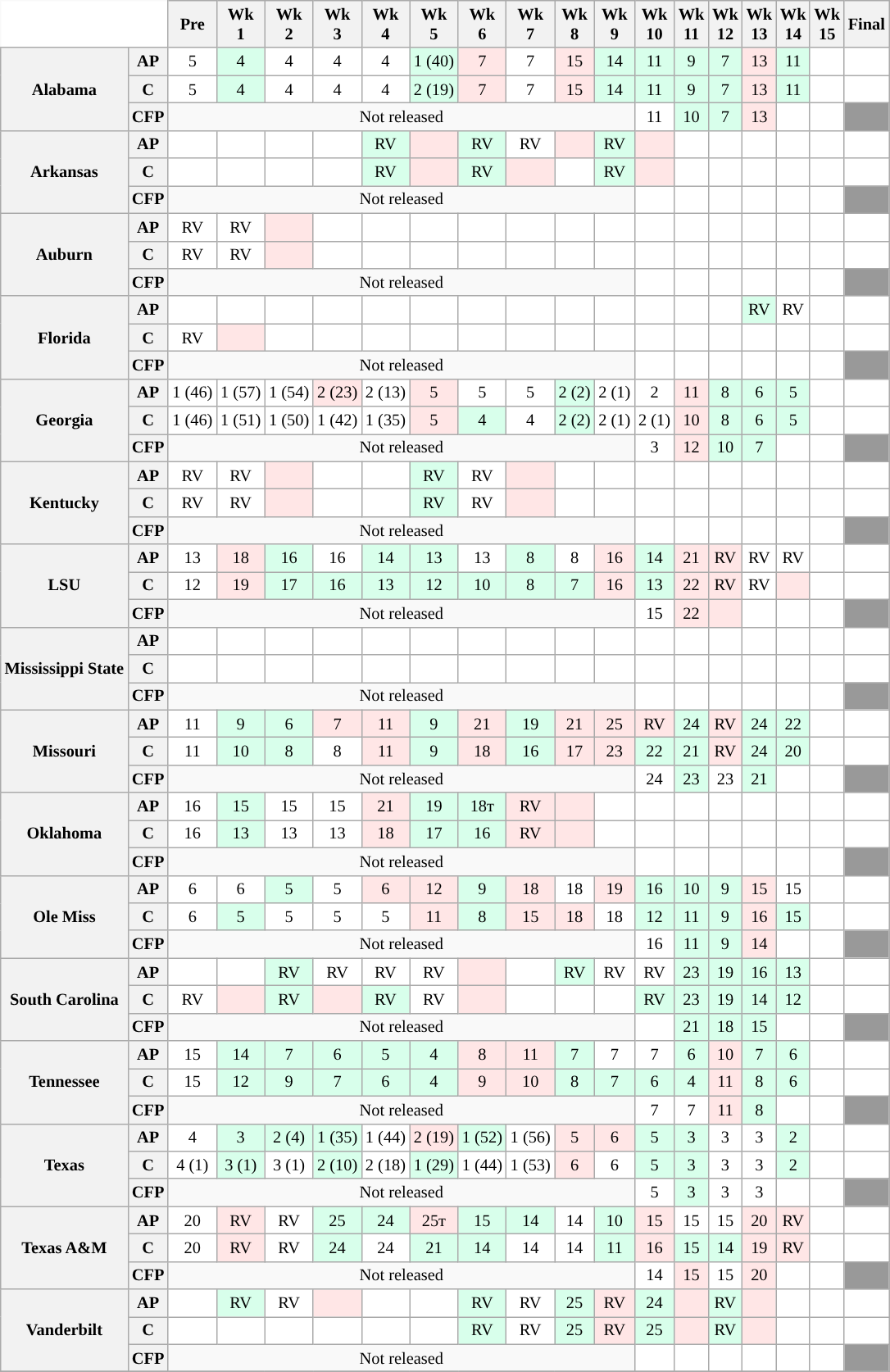<table class="wikitable" style="white-space:nowrap;font-size:85%;">
<tr>
<th colspan=2 style="background:white; border-top-style:hidden; border-left-style:hidden;"> </th>
<th>Pre</th>
<th>Wk<br>1</th>
<th>Wk<br>2</th>
<th>Wk<br>3</th>
<th>Wk<br>4</th>
<th>Wk<br>5</th>
<th>Wk<br>6</th>
<th>Wk<br>7</th>
<th>Wk<br>8</th>
<th>Wk<br>9</th>
<th>Wk<br>10</th>
<th>Wk<br>11</th>
<th>Wk<br>12</th>
<th>Wk<br>13</th>
<th>Wk<br>14</th>
<th>Wk<br>15</th>
<th>Final</th>
</tr>
<tr style="text-align:center;">
<th rowspan="3">Alabama</th>
<th>AP</th>
<td style="background:#FFF;">5</td>
<td style="background:#d8ffeb;">4</td>
<td style="background:#FFF;">4</td>
<td style="background:#FFF;">4</td>
<td style="background:#FFF;">4</td>
<td style="background:#d8ffeb;">1 (40)</td>
<td style="background:#ffe6e6;">7</td>
<td style="background:#FFF;">7</td>
<td style="background:#ffe6e6;">15</td>
<td style="background:#d8ffeb;">14</td>
<td style="background:#d8ffeb;">11</td>
<td style="background:#d8ffeb;">9</td>
<td style="background:#d8ffeb;">7</td>
<td style="background:#ffe6e6;">13</td>
<td style="background:#d8ffeb;">11</td>
<td style="background:#FFF;"></td>
<td style="background:#FFF;"></td>
</tr>
<tr style="text-align:center;">
<th>C</th>
<td style="background:#FFF;">5</td>
<td style="background:#d8ffeb;">4</td>
<td style="background:#FFF;">4</td>
<td style="background:#FFF;">4</td>
<td style="background:#FFF;">4</td>
<td style="background:#d8ffeb;">2 (19)</td>
<td style="background:#ffe6e6;">7</td>
<td style="background:#FFF;">7</td>
<td style="background:#ffe6e6;">15</td>
<td style="background:#d8ffeb;">14</td>
<td style="background:#d8ffeb;">11</td>
<td style="background:#d8ffeb;">9</td>
<td style="background:#d8ffeb;">7</td>
<td style="background:#ffe6e6;">13</td>
<td style="background:#d8ffeb;">11</td>
<td style="background:#FFF;"></td>
<td style="background:#FFF;"></td>
</tr>
<tr style="text-align:center;">
<th>CFP</th>
<td colspan="10" style="text-align:center;">Not released</td>
<td style="background:#FFF;">11</td>
<td style="background:#d8ffeb;">10</td>
<td style="background:#d8ffeb;">7</td>
<td style="background:#ffe6e6;">13</td>
<td style="background:#FFF;"></td>
<td style="background:#FFF;"></td>
<td style="background:#999;"></td>
</tr>
<tr style="text-align:center;">
<th rowspan="3">Arkansas</th>
<th>AP</th>
<td style="background:#FFF;"></td>
<td style="background:#FFF;"></td>
<td style="background:#FFF;"></td>
<td style="background:#FFF;"></td>
<td style="background:#d8ffeb;">RV</td>
<td style="background:#ffe6e6;"></td>
<td style="background:#d8ffeb;">RV</td>
<td style="background:#FFF;">RV</td>
<td style="background:#ffe6e6;"></td>
<td style="background:#d8ffeb;">RV</td>
<td style="background:#ffe6e6;"></td>
<td style="background:#FFF;"></td>
<td style="background:#FFF;"></td>
<td style="background:#FFF;"></td>
<td style="background:#FFF;"></td>
<td style="background:#FFF;"></td>
<td style="background:#FFF;"></td>
</tr>
<tr style="text-align:center;">
<th>C</th>
<td style="background:#FFF;"></td>
<td style="background:#FFF;"></td>
<td style="background:#FFF;"></td>
<td style="background:#FFF;"></td>
<td style="background:#d8ffeb;">RV</td>
<td style="background:#ffe6e6;"></td>
<td style="background:#d8ffeb;">RV</td>
<td style="background:#ffe6e6;"></td>
<td style="background:#FFF;"></td>
<td style="background:#d8ffeb;">RV</td>
<td style="background:#ffe6e6;"></td>
<td style="background:#FFF;"></td>
<td style="background:#FFF;"></td>
<td style="background:#FFF;"></td>
<td style="background:#FFF;"></td>
<td style="background:#FFF;"></td>
<td style="background:#FFF;"></td>
</tr>
<tr style="text-align:center;">
<th>CFP</th>
<td colspan="10" style="text-align:center;">Not released</td>
<td style="background:#FFF;"></td>
<td style="background:#FFF;"></td>
<td style="background:#FFF;"></td>
<td style="background:#FFF;"></td>
<td style="background:#FFF;"></td>
<td style="background:#FFF;"></td>
<td style="background:#999;"></td>
</tr>
<tr style="text-align:center;">
<th rowspan="3">Auburn</th>
<th>AP</th>
<td style="background:#FFF;">RV</td>
<td style="background:#FFF;">RV</td>
<td style="background:#ffe6e6;"></td>
<td style="background:#FFF;"></td>
<td style="background:#FFF;"></td>
<td style="background:#FFF;"></td>
<td style="background:#FFF;"></td>
<td style="background:#FFF;"></td>
<td style="background:#FFF;"></td>
<td style="background:#FFF;"></td>
<td style="background:#FFF;"></td>
<td style="background:#FFF;"></td>
<td style="background:#FFF;"></td>
<td style="background:#FFF;"></td>
<td style="background:#FFF;"></td>
<td style="background:#FFF;"></td>
<td style="background:#FFF;"></td>
</tr>
<tr style="text-align:center;">
<th>C</th>
<td style="background:#FFF;">RV</td>
<td style="background:#FFF;">RV</td>
<td style="background:#ffe6e6;"></td>
<td style="background:#FFF;"></td>
<td style="background:#FFF;"></td>
<td style="background:#FFF;"></td>
<td style="background:#FFF;"></td>
<td style="background:#FFF;"></td>
<td style="background:#FFF;"></td>
<td style="background:#FFF;"></td>
<td style="background:#FFF;"></td>
<td style="background:#FFF;"></td>
<td style="background:#FFF;"></td>
<td style="background:#FFF;"></td>
<td style="background:#FFF;"></td>
<td style="background:#FFF;"></td>
<td style="background:#FFF;"></td>
</tr>
<tr style="text-align:center;">
<th>CFP</th>
<td colspan="10" style="text-align:center;">Not released</td>
<td style="background:#FFF;"></td>
<td style="background:#FFF;"></td>
<td style="background:#FFF;"></td>
<td style="background:#FFF;"></td>
<td style="background:#FFF;"></td>
<td style="background:#FFF;"></td>
<td style="background:#999;"></td>
</tr>
<tr style="text-align:center;">
<th rowspan="3">Florida</th>
<th>AP</th>
<td style="background:#FFF;"></td>
<td style="background:#FFF;"></td>
<td style="background:#FFF;"></td>
<td style="background:#FFF;"></td>
<td style="background:#FFF;"></td>
<td style="background:#FFF;"></td>
<td style="background:#FFF;"></td>
<td style="background:#FFF;"></td>
<td style="background:#FFF;"></td>
<td style="background:#FFF;"></td>
<td style="background:#FFF;"></td>
<td style="background:#FFF;"></td>
<td style="background:#FFF;"></td>
<td style="background:#d8ffeb;">RV</td>
<td style="background:#FFF;">RV</td>
<td style="background:#FFF;"></td>
<td style="background:#FFF;"></td>
</tr>
<tr style="text-align:center;">
<th>C</th>
<td style="background:#FFF;">RV</td>
<td style="background:#ffe6e6;"></td>
<td style="background:#FFF;"></td>
<td style="background:#FFF;"></td>
<td style="background:#FFF;"></td>
<td style="background:#FFF;"></td>
<td style="background:#FFF;"></td>
<td style="background:#FFF;"></td>
<td style="background:#FFF;"></td>
<td style="background:#FFF;"></td>
<td style="background:#FFF;"></td>
<td style="background:#FFF;"></td>
<td style="background:#FFF;"></td>
<td style="background:#FFF;"></td>
<td style="background:#FFF;"></td>
<td style="background:#FFF;"></td>
<td style="background:#FFF;"></td>
</tr>
<tr style="text-align:center;">
<th>CFP</th>
<td colspan="10" style="text-align:center;">Not released</td>
<td style="background:#FFF;"></td>
<td style="background:#FFF;"></td>
<td style="background:#FFF;"></td>
<td style="background:#FFF;"></td>
<td style="background:#FFF;"></td>
<td style="background:#FFF;"></td>
<td style="background:#999;"></td>
</tr>
<tr style="text-align:center;">
<th rowspan="3">Georgia</th>
<th>AP</th>
<td style="background:#FFF;">1 (46)</td>
<td style="background:#FFF;">1 (57)</td>
<td style="background:#FFF;">1 (54)</td>
<td style="background:#ffe6e6;">2 (23)</td>
<td style="background:#FFF;">2 (13)</td>
<td style="background:#ffe6e6;">5</td>
<td style="background:#FFF;">5</td>
<td style="background:#FFF;">5</td>
<td style="background:#d8ffeb;">2 (2)</td>
<td style="background:#FFF;">2 (1)</td>
<td style="background:#FFF;">2</td>
<td style="background:#ffe6e6;">11</td>
<td style="background:#d8ffeb;">8</td>
<td style="background:#d8ffeb;">6</td>
<td style="background:#d8ffeb;">5</td>
<td style="background:#FFF;"></td>
<td style="background:#FFF;"></td>
</tr>
<tr style="text-align:center;">
<th>C</th>
<td style="background:#FFF;">1 (46)</td>
<td style="background:#FFF;">1 (51)</td>
<td style="background:#FFF;">1 (50)</td>
<td style="background:#FFF;">1 (42)</td>
<td style="background:#FFF;">1 (35)</td>
<td style="background:#ffe6e6;">5</td>
<td style="background:#d8ffeb;">4</td>
<td style="background:#FFF;">4</td>
<td style="background:#d8ffeb;">2 (2)</td>
<td style="background:#FFF;">2 (1)</td>
<td style="background:#FFF;">2 (1)</td>
<td style="background:#ffe6e6;">10</td>
<td style="background:#d8ffeb;">8</td>
<td style="background:#d8ffeb;">6</td>
<td style="background:#d8ffeb;">5</td>
<td style="background:#FFF;"></td>
<td style="background:#FFF;"></td>
</tr>
<tr style="text-align:center;">
<th>CFP</th>
<td colspan="10" style="text-align:center;">Not released</td>
<td style="background:#FFF;">3</td>
<td style="background:#ffe6e6;">12</td>
<td style="background:#d8ffeb;">10</td>
<td style="background:#d8ffeb;">7</td>
<td style="background:#FFF;"></td>
<td style="background:#FFF;"></td>
<td style="background:#999;"></td>
</tr>
<tr style="text-align:center;">
<th rowspan="3">Kentucky</th>
<th>AP</th>
<td style="background:#FFF;">RV</td>
<td style="background:#FFF;">RV</td>
<td style="background:#ffe6e6;"></td>
<td style="background:#FFF;"></td>
<td style="background:#FFF;"></td>
<td style="background:#d8ffeb;">RV</td>
<td style="background:#FFF;">RV</td>
<td style="background:#ffe6e6;"></td>
<td style="background:#FFF;"></td>
<td style="background:#FFF;"></td>
<td style="background:#FFF;"></td>
<td style="background:#FFF;"></td>
<td style="background:#FFF;"></td>
<td style="background:#FFF;"></td>
<td style="background:#FFF;"></td>
<td style="background:#FFF;"></td>
<td style="background:#FFF;"></td>
</tr>
<tr style="text-align:center;">
<th>C</th>
<td style="background:#FFF;">RV</td>
<td style="background:#FFF;">RV</td>
<td style="background:#ffe6e6;"></td>
<td style="background:#FFF;"></td>
<td style="background:#FFF;"></td>
<td style="background:#d8ffeb;">RV</td>
<td style="background:#FFF;">RV</td>
<td style="background:#ffe6e6;"></td>
<td style="background:#FFF;"></td>
<td style="background:#FFF;"></td>
<td style="background:#FFF;"></td>
<td style="background:#FFF;"></td>
<td style="background:#FFF;"></td>
<td style="background:#FFF;"></td>
<td style="background:#FFF;"></td>
<td style="background:#FFF;"></td>
<td style="background:#FFF;"></td>
</tr>
<tr style="text-align:center;">
<th>CFP</th>
<td colspan="10" style="text-align:center;">Not released</td>
<td style="background:#FFF;"></td>
<td style="background:#FFF;"></td>
<td style="background:#FFF;"></td>
<td style="background:#FFF;"></td>
<td style="background:#FFF;"></td>
<td style="background:#FFF;"></td>
<td style="background:#999;"></td>
</tr>
<tr style="text-align:center;">
<th rowspan="3">LSU</th>
<th>AP</th>
<td style="background:#FFF;">13</td>
<td style="background:#ffe6e6;">18</td>
<td style="background:#d8ffeb;">16</td>
<td style="background:#FFF;">16</td>
<td style="background:#d8ffeb;">14</td>
<td style="background:#d8ffeb;">13</td>
<td style="background:#FFF;">13</td>
<td style="background:#d8ffeb;">8</td>
<td style="background:#FFF;">8</td>
<td style="background:#ffe6e6;">16</td>
<td style="background:#d8ffeb;">14</td>
<td style="background:#ffe6e6;">21</td>
<td style="background:#ffe6e6;">RV</td>
<td style="background:#FFF;">RV</td>
<td style="background:#FFF;">RV</td>
<td style="background:#FFF;"></td>
<td style="background:#FFF;"></td>
</tr>
<tr style="text-align:center;">
<th>C</th>
<td style="background:#FFF;">12</td>
<td style="background:#ffe6e6;">19</td>
<td style="background:#d8ffeb;">17</td>
<td style="background:#d8ffeb;">16</td>
<td style="background:#d8ffeb;">13</td>
<td style="background:#d8ffeb;">12</td>
<td style="background:#d8ffeb;">10</td>
<td style="background:#d8ffeb;">8</td>
<td style="background:#d8ffeb;">7</td>
<td style="background:#ffe6e6;">16</td>
<td style="background:#d8ffeb;">13</td>
<td style="background:#ffe6e6;">22</td>
<td style="background:#ffe6e6;">RV</td>
<td style="background:#FFF;">RV</td>
<td style="background:#ffe6e6;"></td>
<td style="background:#FFF;"></td>
<td style="background:#FFF;"></td>
</tr>
<tr style="text-align:center;">
<th>CFP</th>
<td colspan="10" style="text-align:center;">Not released</td>
<td style="background:#FFF;">15</td>
<td style="background:#ffe6e6;">22</td>
<td style="background:#ffe6e6;"></td>
<td style="background:#FFF;"></td>
<td style="background:#FFF;"></td>
<td style="background:#FFF;"></td>
<td style="background:#999;"></td>
</tr>
<tr style="text-align:center;">
<th rowspan="3" style=>Mississippi State</th>
<th>AP</th>
<td style="background:#FFF;"></td>
<td style="background:#FFF;"></td>
<td style="background:#FFF;"></td>
<td style="background:#FFF;"></td>
<td style="background:#FFF;"></td>
<td style="background:#FFF;"></td>
<td style="background:#FFF;"></td>
<td style="background:#FFF;"></td>
<td style="background:#FFF;"></td>
<td style="background:#FFF;"></td>
<td style="background:#FFF;"></td>
<td style="background:#FFF;"></td>
<td style="background:#FFF;"></td>
<td style="background:#FFF;"></td>
<td style="background:#FFF;"></td>
<td style="background:#FFF;"></td>
<td style="background:#FFF;"></td>
</tr>
<tr style="text-align:center;">
<th>C</th>
<td style="background:#FFF;"></td>
<td style="background:#FFF;"></td>
<td style="background:#FFF;"></td>
<td style="background:#FFF;"></td>
<td style="background:#FFF;"></td>
<td style="background:#FFF;"></td>
<td style="background:#FFF;"></td>
<td style="background:#FFF;"></td>
<td style="background:#FFF;"></td>
<td style="background:#FFF;"></td>
<td style="background:#FFF;"></td>
<td style="background:#FFF;"></td>
<td style="background:#FFF;"></td>
<td style="background:#FFF;"></td>
<td style="background:#FFF;"></td>
<td style="background:#FFF;"></td>
<td style="background:#FFF;"></td>
</tr>
<tr style="text-align:center;">
<th>CFP</th>
<td colspan="10" style="text-align:center;">Not released</td>
<td style="background:#FFF;"></td>
<td style="background:#FFF;"></td>
<td style="background:#FFF;"></td>
<td style="background:#FFF;"></td>
<td style="background:#FFF;"></td>
<td style="background:#FFF;"></td>
<td style="background:#999;"></td>
</tr>
<tr style="text-align:center;">
<th rowspan="3">Missouri</th>
<th>AP</th>
<td style="background:#FFF;">11</td>
<td style="background:#d8ffeb;">9</td>
<td style="background:#d8ffeb;">6</td>
<td style="background:#ffe6e6;">7</td>
<td style="background:#ffe6e6;">11</td>
<td style="background:#d8ffeb;">9</td>
<td style="background:#ffe6e6;">21</td>
<td style="background:#d8ffeb;">19</td>
<td style="background:#ffe6e6;">21</td>
<td style="background:#ffe6e6;">25</td>
<td style="background:#ffe6e6;">RV</td>
<td style="background:#d8ffeb;">24</td>
<td style="background:#ffe6e6;">RV</td>
<td style="background:#d8ffeb;">24</td>
<td style="background:#d8ffeb;">22</td>
<td style="background:#FFF;"></td>
<td style="background:#FFF;"></td>
</tr>
<tr style="text-align:center;">
<th>C</th>
<td style="background:#FFF;">11</td>
<td style="background:#d8ffeb;">10</td>
<td style="background:#d8ffeb;">8</td>
<td style="background:#FFF;">8</td>
<td style="background:#ffe6e6;">11</td>
<td style="background:#d8ffeb;">9</td>
<td style="background:#ffe6e6;">18</td>
<td style="background:#d8ffeb;">16</td>
<td style="background:#ffe6e6;">17</td>
<td style="background:#ffe6e6;">23</td>
<td style="background:#d8ffeb;">22</td>
<td style="background:#d8ffeb;">21</td>
<td style="background:#ffe6e6;">RV</td>
<td style="background:#d8ffeb;">24</td>
<td style="background:#d8ffeb;">20</td>
<td style="background:#FFF;"></td>
<td style="background:#FFF;"></td>
</tr>
<tr style="text-align:center;">
<th>CFP</th>
<td colspan="10" style="text-align:center;">Not released</td>
<td style="background:#FFF;">24</td>
<td style="background:#d8ffeb;">23</td>
<td style="background:#FFF;">23</td>
<td style="background:#d8ffeb;">21</td>
<td style="background:#FFF;"></td>
<td style="background:#FFF;"></td>
<td style="background:#999;"></td>
</tr>
<tr style="text-align:center;">
<th rowspan="3">Oklahoma</th>
<th>AP</th>
<td style="background:#FFF;">16</td>
<td style="background:#d8ffeb;">15</td>
<td style="background:#FFF;">15</td>
<td style="background:#FFF;">15</td>
<td style="background:#ffe6e6;">21</td>
<td style="background:#d8ffeb;">19</td>
<td style="background:#d8ffeb;">18т</td>
<td style="background:#ffe6e6;">RV</td>
<td style="background:#ffe6e6;"></td>
<td style="background:#FFF;"></td>
<td style="background:#FFF;"></td>
<td style="background:#FFF;"></td>
<td style="background:#FFF;"></td>
<td style="background:#FFF;"></td>
<td style="background:#FFF;"></td>
<td style="background:#FFF;"></td>
<td style="background:#FFF;"></td>
</tr>
<tr style="text-align:center;">
<th>C</th>
<td style="background:#FFF;">16</td>
<td style="background:#d8ffeb;">13</td>
<td style="background:#FFF;">13</td>
<td style="background:#FFF;">13</td>
<td style="background:#ffe6e6;">18</td>
<td style="background:#d8ffeb;">17</td>
<td style="background:#d8ffeb;">16</td>
<td style="background:#ffe6e6;">RV</td>
<td style="background:#ffe6e6;"></td>
<td style="background:#FFF;"></td>
<td style="background:#FFF;"></td>
<td style="background:#FFF;"></td>
<td style="background:#FFF;"></td>
<td style="background:#FFF;"></td>
<td style="background:#FFF;"></td>
<td style="background:#FFF;"></td>
<td style="background:#FFF;"></td>
</tr>
<tr style="text-align:center;">
<th>CFP</th>
<td colspan="10" style="text-align:center;">Not released</td>
<td style="background:#FFF;"></td>
<td style="background:#FFF;"></td>
<td style="background:#FFF;"></td>
<td style="background:#FFF;"></td>
<td style="background:#FFF;"></td>
<td style="background:#FFF;"></td>
<td style="background:#999;"></td>
</tr>
<tr style="text-align:center;">
<th rowspan="3">Ole Miss</th>
<th>AP</th>
<td style="background:#FFF;">6</td>
<td style="background:#FFF;">6</td>
<td style="background:#d8ffeb;">5</td>
<td style="background:#FFF;">5</td>
<td style="background:#ffe6e6;">6</td>
<td style="background:#ffe6e6;">12</td>
<td style="background:#d8ffeb;">9</td>
<td style="background:#ffe6e6;">18</td>
<td style="background:#FFF;">18</td>
<td style="background:#ffe6e6;">19</td>
<td style="background:#d8ffeb;">16</td>
<td style="background:#d8ffeb;">10</td>
<td style="background:#d8ffeb;">9</td>
<td style="background:#ffe6e6;">15</td>
<td style="background:#FFF;">15</td>
<td style="background:#FFF;"></td>
<td style="background:#FFF;"></td>
</tr>
<tr style="text-align:center;">
<th>C</th>
<td style="background:#FFF;">6</td>
<td style="background:#d8ffeb;">5</td>
<td style="background:#FFF;">5</td>
<td style="background:#FFF;">5</td>
<td style="background:#FFF;">5</td>
<td style="background:#ffe6e6;">11</td>
<td style="background:#d8ffeb;">8</td>
<td style="background:#ffe6e6;">15</td>
<td style="background:#ffe6e6;">18</td>
<td style="background:#FFF;">18</td>
<td style="background:#d8ffeb;">12</td>
<td style="background:#d8ffeb;">11</td>
<td style="background:#d8ffeb;">9</td>
<td style="background:#ffe6e6;">16</td>
<td style="background:#d8ffeb;">15</td>
<td style="background:#FFF;"></td>
<td style="background:#FFF;"></td>
</tr>
<tr style="text-align:center;">
<th>CFP</th>
<td colspan="10" style="text-align:center;">Not released</td>
<td style="background:#FFF;">16</td>
<td style="background:#d8ffeb;">11</td>
<td style="background:#d8ffeb;">9</td>
<td style="background:#ffe6e6;">14</td>
<td style="background:#FFF;"></td>
<td style="background:#FFF;"></td>
<td style="background:#999;"></td>
</tr>
<tr style="text-align:center;">
<th rowspan="3">South Carolina</th>
<th>AP</th>
<td style="background:#FFF;"></td>
<td style="background:#FFF;"></td>
<td style="background:#d8ffeb;">RV</td>
<td style="background:#FFF;">RV</td>
<td style="background:#FFF;">RV</td>
<td style="background:#FFF;">RV</td>
<td style="background:#ffe6e6;"></td>
<td style="background:#FFF;"></td>
<td style="background:#d8ffeb;">RV</td>
<td style="background:#FFF;">RV</td>
<td style="background:#FFF;">RV</td>
<td style="background:#d8ffeb;">23</td>
<td style="background:#d8ffeb;">19</td>
<td style="background:#d8ffeb;">16</td>
<td style="background:#d8ffeb;">13</td>
<td style="background:#FFF;"></td>
<td style="background:#FFF;"></td>
</tr>
<tr style="text-align:center;">
<th>C</th>
<td style="background:#FFF;">RV</td>
<td style="background:#ffe6e6;"></td>
<td style="background:#d8ffeb;">RV</td>
<td style="background:#ffe6e6;"></td>
<td style="background:#d8ffeb;">RV</td>
<td style="background:#FFF;">RV</td>
<td style="background:#ffe6e6;"></td>
<td style="background:#FFF;"></td>
<td style="background:#FFF;"></td>
<td style="background:#FFF;"></td>
<td style="background:#d8ffeb;">RV</td>
<td style="background:#d8ffeb;">23</td>
<td style="background:#d8ffeb;">19</td>
<td style="background:#d8ffeb;">14</td>
<td style="background:#d8ffeb;">12</td>
<td style="background:#FFF;"></td>
<td style="background:#FFF;"></td>
</tr>
<tr style="text-align:center;">
<th>CFP</th>
<td colspan="10" style="text-align:center;">Not released</td>
<td style="background:#FFF;"></td>
<td style="background:#d8ffeb;">21</td>
<td style="background:#d8ffeb;">18</td>
<td style="background:#d8ffeb;">15</td>
<td style="background:#FFF;"></td>
<td style="background:#FFF;"></td>
<td style="background:#999;"></td>
</tr>
<tr style="text-align:center;">
<th rowspan="3">Tennessee</th>
<th>AP</th>
<td style="background:#FFF;">15</td>
<td style="background:#d8ffeb;">14</td>
<td style="background:#d8ffeb;">7</td>
<td style="background:#d8ffeb;">6</td>
<td style="background:#d8ffeb;">5</td>
<td style="background:#d8ffeb;">4</td>
<td style="background:#ffe6e6;">8</td>
<td style="background:#ffe6e6;">11</td>
<td style="background:#d8ffeb;">7</td>
<td style="background:#FFF;">7</td>
<td style="background:#FFF;">7</td>
<td style="background:#d8ffeb;">6</td>
<td style="background:#ffe6e6;">10</td>
<td style="background:#d8ffeb;">7</td>
<td style="background:#d8ffeb;">6</td>
<td style="background:#FFF;"></td>
<td style="background:#FFF;"></td>
</tr>
<tr style="text-align:center;">
<th>C</th>
<td style="background:#FFF;">15</td>
<td style="background:#d8ffeb;">12</td>
<td style="background:#d8ffeb;">9</td>
<td style="background:#d8ffeb;">7</td>
<td style="background:#d8ffeb;">6</td>
<td style="background:#d8ffeb;">4</td>
<td style="background:#ffe6e6;">9</td>
<td style="background:#ffe6e6;">10</td>
<td style="background:#d8ffeb;">8</td>
<td style="background:#d8ffeb;">7</td>
<td style="background:#d8ffeb;">6</td>
<td style="background:#d8ffeb;">4</td>
<td style="background:#ffe6e6;">11</td>
<td style="background:#d8ffeb;">8</td>
<td style="background:#d8ffeb;">6</td>
<td style="background:#FFF;"></td>
<td style="background:#FFF;"></td>
</tr>
<tr style="text-align:center;">
<th>CFP</th>
<td colspan="10" style="text-align:center;">Not released</td>
<td style="background:#FFF;">7</td>
<td style="background:#FFF;">7</td>
<td style="background:#ffe6e6;">11</td>
<td style="background:#d8ffeb;">8</td>
<td style="background:#FFF;"></td>
<td style="background:#FFF;"></td>
<td style="background:#999;"></td>
</tr>
<tr style="text-align:center;">
<th rowspan="3">Texas</th>
<th>AP</th>
<td style="background:#FFF;">4</td>
<td style="background:#d8ffeb;">3</td>
<td style="background:#d8ffeb;">2 (4)</td>
<td style="background:#d8ffeb;">1 (35)</td>
<td style="background:#FFF;">1 (44)</td>
<td style="background:#ffe6e6;">2 (19)</td>
<td style="background:#d8ffeb;">1 (52)</td>
<td style="background:#FFF;">1 (56)</td>
<td style="background:#ffe6e6;">5</td>
<td style="background:#ffe6e6;">6</td>
<td style="background:#d8ffeb;">5</td>
<td style="background:#d8ffeb;">3</td>
<td style="background:#FFF;">3</td>
<td style="background:#FFF;">3</td>
<td style="background:#d8ffeb;">2</td>
<td style="background:#FFF;"></td>
<td style="background:#FFF;"></td>
</tr>
<tr style="text-align:center;">
<th>C</th>
<td style="background:#FFF;">4 (1)</td>
<td style="background:#d8ffeb;">3 (1)</td>
<td style="background:#FFF;">3 (1)</td>
<td style="background:#d8ffeb;">2 (10)</td>
<td style="background:#FFF;">2 (18)</td>
<td style="background:#d8ffeb;">1 (29)</td>
<td style="background:#FFF;">1 (44)</td>
<td style="background:#FFF;">1 (53)</td>
<td style="background:#ffe6e6;">6</td>
<td style="background:#FFF;">6</td>
<td style="background:#d8ffeb;">5</td>
<td style="background:#d8ffeb;">3</td>
<td style="background:#FFF;">3</td>
<td style="background:#FFF;">3</td>
<td style="background:#d8ffeb;">2</td>
<td style="background:#FFF;"></td>
<td style="background:#FFF;"></td>
</tr>
<tr style="text-align:center;">
<th>CFP</th>
<td colspan="10" style="text-align:center;">Not released</td>
<td style="background:#FFF;">5</td>
<td style="background:#d8ffeb;">3</td>
<td style="background:#FFF;">3</td>
<td style="background:#FFF;">3</td>
<td style="background:#FFF;"></td>
<td style="background:#FFF;"></td>
<td style="background:#999;"></td>
</tr>
<tr style="text-align:center;">
<th rowspan="3">Texas A&M</th>
<th>AP</th>
<td style="background:#FFF;">20</td>
<td style="background:#ffe6e6;">RV</td>
<td style="background:#FFF;">RV</td>
<td style="background:#d8ffeb;">25</td>
<td style="background:#d8ffeb;">24</td>
<td style="background:#ffe6e6;">25т</td>
<td style="background:#d8ffeb;">15</td>
<td style="background:#d8ffeb;">14</td>
<td style="background:#FFF;">14</td>
<td style="background:#d8ffeb;">10</td>
<td style="background:#ffe6e6;">15</td>
<td style="background:#FFF;">15</td>
<td style="background:#FFF;">15</td>
<td style="background:#ffe6e6;">20</td>
<td style="background:#ffe6e6;">RV</td>
<td style="background:#FFF;"></td>
<td style="background:#FFF;"></td>
</tr>
<tr style="text-align:center;">
<th>C</th>
<td style="background:#FFF;">20</td>
<td style="background:#ffe6e6;">RV</td>
<td style="background:#FFF;">RV</td>
<td style="background:#d8ffeb;">24</td>
<td style="background:#FFF;">24</td>
<td style="background:#d8ffeb;">21</td>
<td style="background:#d8ffeb;">14</td>
<td style="background:#FFF;">14</td>
<td style="background:#FFF;">14</td>
<td style="background:#d8ffeb;">11</td>
<td style="background:#ffe6e6;">16</td>
<td style="background:#d8ffeb;">15</td>
<td style="background:#d8ffeb;">14</td>
<td style="background:#ffe6e6;">19</td>
<td style="background:#ffe6e6;">RV</td>
<td style="background:#FFF;"></td>
<td style="background:#FFF;"></td>
</tr>
<tr style="text-align:center;">
<th>CFP</th>
<td colspan="10" style="text-align:center;">Not released</td>
<td style="background:#FFF;">14</td>
<td style="background:#ffe6e6;">15</td>
<td style="background:#FFF;">15</td>
<td style="background:#ffe6e6;">20</td>
<td style="background:#FFF;"></td>
<td style="background:#FFF;"></td>
<td style="background:#999;"></td>
</tr>
<tr style="text-align:center;">
<th rowspan="3">Vanderbilt</th>
<th>AP</th>
<td style="background:#FFF;"></td>
<td style="background:#d8ffeb;">RV</td>
<td style="background:#FFF;">RV</td>
<td style="background:#ffe6e6;"></td>
<td style="background:#FFF;"></td>
<td style="background:#FFF;"></td>
<td style="background:#d8ffeb;">RV</td>
<td style="background:#FFF;">RV</td>
<td style="background:#d8ffeb;">25</td>
<td style="background:#ffe6e6;">RV</td>
<td style="background:#d8ffeb;">24</td>
<td style="background:#ffe6e6;"></td>
<td style="background:#d8ffeb;">RV</td>
<td style="background:#ffe6e6;"></td>
<td style="background:#FFF;"></td>
<td style="background:#FFF;"></td>
<td style="background:#FFF;"></td>
</tr>
<tr style="text-align:center;">
<th>C</th>
<td style="background:#FFF;"></td>
<td style="background:#FFF;"></td>
<td style="background:#FFF;"></td>
<td style="background:#FFF;"></td>
<td style="background:#FFF;"></td>
<td style="background:#FFF;"></td>
<td style="background:#d8ffeb;">RV</td>
<td style="background:#FFF;">RV</td>
<td style="background:#d8ffeb;">25</td>
<td style="background:#ffe6e6;">RV</td>
<td style="background:#d8ffeb;">25</td>
<td style="background:#ffe6e6;"></td>
<td style="background:#d8ffeb;">RV</td>
<td style="background:#ffe6e6;"></td>
<td style="background:#FFF;"></td>
<td style="background:#FFF;"></td>
<td style="background:#FFF;"></td>
</tr>
<tr style="text-align:center;">
<th>CFP</th>
<td colspan="10" style="text-align:center;">Not released</td>
<td style="background:#FFF;"></td>
<td style="background:#FFF;"></td>
<td style="background:#FFF;"></td>
<td style="background:#FFF;"></td>
<td style="background:#FFF;"></td>
<td style="background:#FFF;"></td>
<td style="background:#999;"></td>
</tr>
<tr style="text-align:center;">
</tr>
</table>
